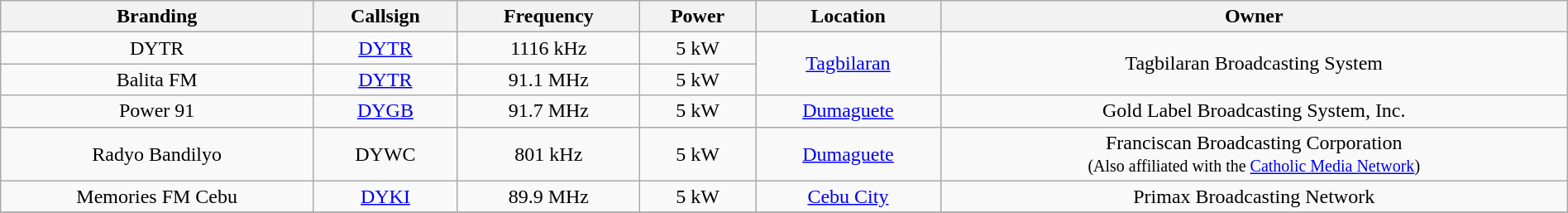<table class="wikitable sortable" style="width:100%; text-align:center;">
<tr>
<th>Branding</th>
<th>Callsign</th>
<th>Frequency</th>
<th>Power</th>
<th>Location</th>
<th>Owner</th>
</tr>
<tr>
<td>DYTR</td>
<td><a href='#'>DYTR</a></td>
<td>1116 kHz</td>
<td>5 kW</td>
<td rowspan=2><a href='#'>Tagbilaran</a></td>
<td rowspan=2>Tagbilaran Broadcasting System</td>
</tr>
<tr>
<td>Balita FM</td>
<td><a href='#'>DYTR</a></td>
<td>91.1 MHz</td>
<td>5 kW</td>
</tr>
<tr>
<td>Power 91</td>
<td><a href='#'>DYGB</a></td>
<td>91.7 MHz</td>
<td>5 kW</td>
<td><a href='#'>Dumaguete</a></td>
<td>Gold Label Broadcasting System, Inc.</td>
</tr>
<tr>
<td>Radyo Bandilyo</td>
<td>DYWC</td>
<td>801 kHz</td>
<td>5 kW</td>
<td><a href='#'>Dumaguete</a></td>
<td>Franciscan Broadcasting Corporation<br><small>(Also affiliated with the <a href='#'>Catholic Media Network</a>)</small></td>
</tr>
<tr>
<td>Memories FM Cebu</td>
<td><a href='#'>DYKI</a></td>
<td>89.9 MHz</td>
<td>5 kW</td>
<td><a href='#'>Cebu City</a></td>
<td>Primax Broadcasting Network</td>
</tr>
<tr>
</tr>
</table>
